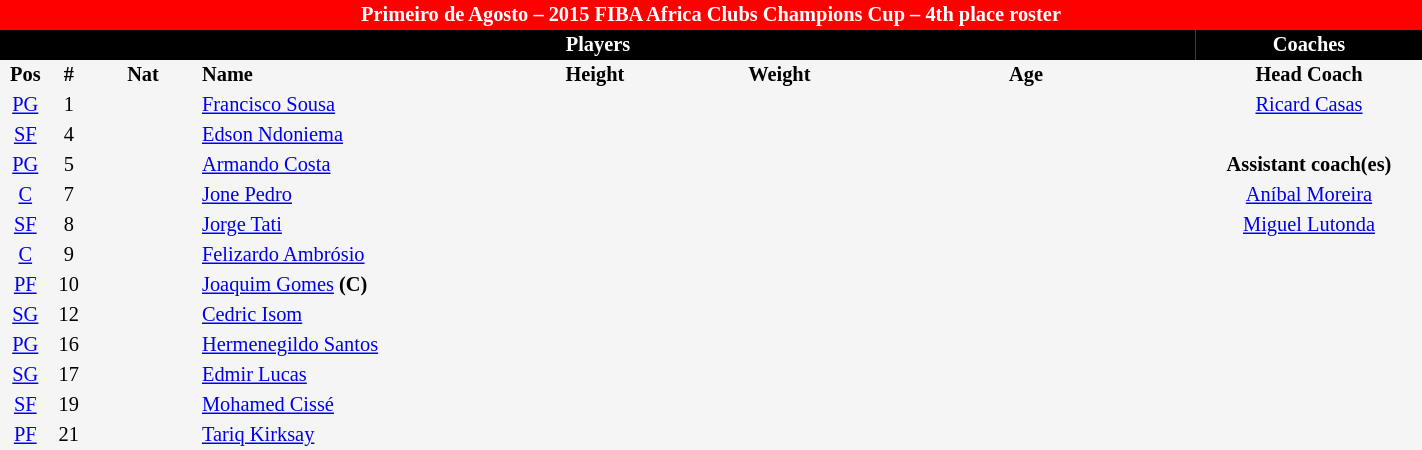<table border=0 cellpadding=2 cellspacing=0  |- bgcolor=#f5f5f5 style="text-align:center; font-size:85%;" width=75%>
<tr>
<td colspan="8" style="background: red; color: white"><strong>Primeiro de Agosto – 2015 FIBA Africa Clubs Champions Cup –  4th place roster</strong></td>
</tr>
<tr>
<td colspan="7" style="background: black; color: white"><strong>Players</strong></td>
<td style="background: black; color: white"><strong>Coaches</strong></td>
</tr>
<tr style="background=#f5f5f5; color: black">
<th width=5px>Pos</th>
<th width=5px>#</th>
<th width=50px>Nat</th>
<th width=135px align=left>Name</th>
<th width=100px>Height</th>
<th width=70px>Weight</th>
<th width=160px>Age</th>
<th width=105px>Head Coach</th>
</tr>
<tr>
<td><a href='#'>PG</a></td>
<td>1</td>
<td></td>
<td align=left><a href='#'>Francisco Sousa</a></td>
<td><span></span></td>
<td><span></span></td>
<td><span></span></td>
<td> <a href='#'>Ricard Casas</a></td>
</tr>
<tr>
<td><a href='#'>SF</a></td>
<td>4</td>
<td></td>
<td align=left><a href='#'>Edson Ndoniema</a></td>
<td><span></span></td>
<td><span></span></td>
<td><span></span></td>
</tr>
<tr>
<td><a href='#'>PG</a></td>
<td>5</td>
<td></td>
<td align=left><a href='#'>Armando Costa</a></td>
<td><span></span></td>
<td><span></span></td>
<td><span></span></td>
<td><strong>Assistant coach(es)</strong></td>
</tr>
<tr>
<td><a href='#'>C</a></td>
<td>7</td>
<td></td>
<td align=left><a href='#'>Jone Pedro</a></td>
<td><span></span></td>
<td><span></span></td>
<td><span></span></td>
<td> <a href='#'>Aníbal Moreira</a></td>
</tr>
<tr>
<td><a href='#'>SF</a></td>
<td>8</td>
<td></td>
<td align=left><a href='#'>Jorge Tati</a></td>
<td><span></span></td>
<td><span></span></td>
<td><span></span></td>
<td> <a href='#'>Miguel Lutonda</a></td>
</tr>
<tr>
<td><a href='#'>C</a></td>
<td>9</td>
<td></td>
<td align=left><a href='#'>Felizardo Ambrósio</a></td>
<td><span></span></td>
<td><span></span></td>
<td><span></span></td>
</tr>
<tr>
<td><a href='#'>PF</a></td>
<td>10</td>
<td></td>
<td align=left><a href='#'>Joaquim Gomes</a> <strong>(C)</strong></td>
<td><span></span></td>
<td><span></span></td>
<td><span></span></td>
</tr>
<tr>
<td><a href='#'>SG</a></td>
<td>12</td>
<td></td>
<td align=left><a href='#'>Cedric Isom</a></td>
<td><span></span></td>
<td><span></span></td>
<td><span></span></td>
</tr>
<tr>
<td><a href='#'>PG</a></td>
<td>16</td>
<td></td>
<td align=left><a href='#'>Hermenegildo Santos</a></td>
<td><span></span></td>
<td><span></span></td>
<td><span></span></td>
</tr>
<tr>
<td><a href='#'>SG</a></td>
<td>17</td>
<td></td>
<td align=left><a href='#'>Edmir Lucas</a></td>
<td><span></span></td>
<td><span></span></td>
<td><span></span></td>
</tr>
<tr>
<td><a href='#'>SF</a></td>
<td>19</td>
<td></td>
<td align=left><a href='#'>Mohamed Cissé</a></td>
<td><span></span></td>
<td><span></span></td>
<td><span></span></td>
</tr>
<tr>
<td><a href='#'>PF</a></td>
<td>21</td>
<td></td>
<td align=left><a href='#'>Tariq Kirksay</a></td>
<td><span></span></td>
<td><span></span></td>
<td><span></span></td>
</tr>
</table>
